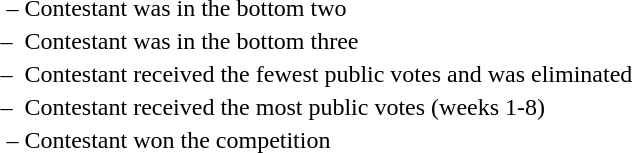<table>
<tr>
<td> –</td>
<td>Contestant was in the bottom two</td>
</tr>
<tr>
<td> –</td>
<td>Contestant was in the bottom three</td>
</tr>
<tr>
<td> –</td>
<td>Contestant received the fewest public votes and was eliminated</td>
</tr>
<tr>
<td> –</td>
<td>Contestant received the most public votes (weeks 1-8)</td>
</tr>
<tr>
<td> –</td>
<td>Contestant won the competition</td>
</tr>
</table>
